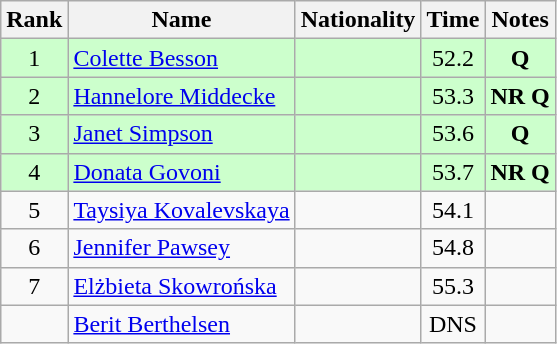<table class="wikitable sortable" style="text-align:center">
<tr>
<th>Rank</th>
<th>Name</th>
<th>Nationality</th>
<th>Time</th>
<th>Notes</th>
</tr>
<tr bgcolor=ccffcc>
<td>1</td>
<td align=left><a href='#'>Colette Besson</a></td>
<td align=left></td>
<td>52.2</td>
<td><strong>Q</strong></td>
</tr>
<tr bgcolor=ccffcc>
<td>2</td>
<td align=left><a href='#'>Hannelore Middecke</a></td>
<td align=left></td>
<td>53.3</td>
<td><strong>NR Q</strong></td>
</tr>
<tr bgcolor=ccffcc>
<td>3</td>
<td align=left><a href='#'>Janet Simpson</a></td>
<td align=left></td>
<td>53.6</td>
<td><strong>Q</strong></td>
</tr>
<tr bgcolor=ccffcc>
<td>4</td>
<td align=left><a href='#'>Donata Govoni</a></td>
<td align=left></td>
<td>53.7</td>
<td><strong>NR Q</strong></td>
</tr>
<tr>
<td>5</td>
<td align=left><a href='#'>Taysiya Kovalevskaya</a></td>
<td align=left></td>
<td>54.1</td>
<td></td>
</tr>
<tr>
<td>6</td>
<td align=left><a href='#'>Jennifer Pawsey</a></td>
<td align=left></td>
<td>54.8</td>
<td></td>
</tr>
<tr>
<td>7</td>
<td align=left><a href='#'>Elżbieta Skowrońska</a></td>
<td align=left></td>
<td>55.3</td>
<td></td>
</tr>
<tr>
<td></td>
<td align=left><a href='#'>Berit Berthelsen</a></td>
<td align=left></td>
<td>DNS</td>
<td></td>
</tr>
</table>
